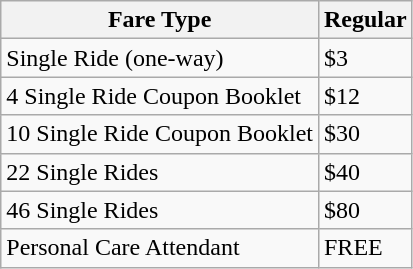<table class="wikitable">
<tr>
<th>Fare Type</th>
<th>Regular</th>
</tr>
<tr>
<td>Single Ride (one-way)</td>
<td>$3</td>
</tr>
<tr>
<td>4 Single Ride Coupon Booklet</td>
<td>$12</td>
</tr>
<tr>
<td>10 Single Ride Coupon Booklet</td>
<td>$30</td>
</tr>
<tr>
<td>22 Single Rides</td>
<td>$40</td>
</tr>
<tr>
<td>46 Single Rides</td>
<td>$80</td>
</tr>
<tr>
<td>Personal Care Attendant</td>
<td>FREE</td>
</tr>
</table>
